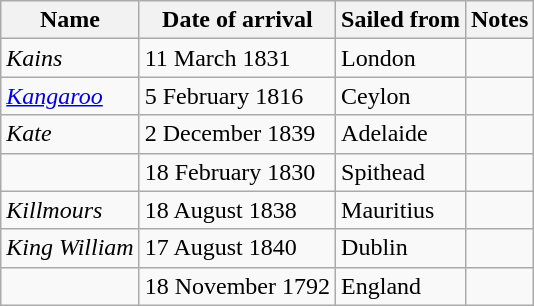<table class="wikitable sortable" border="1">
<tr>
<th>Name</th>
<th>Date of arrival</th>
<th>Sailed from</th>
<th>Notes</th>
</tr>
<tr>
<td><em>Kains</em></td>
<td>11 March 1831</td>
<td>London</td>
<td></td>
</tr>
<tr>
<td><a href='#'><em>Kangaroo</em></a></td>
<td>5 February 1816</td>
<td>Ceylon</td>
<td></td>
</tr>
<tr>
<td><em>Kate</em></td>
<td>2 December 1839</td>
<td>Adelaide</td>
<td></td>
</tr>
<tr>
<td></td>
<td>18 February 1830</td>
<td>Spithead</td>
<td></td>
</tr>
<tr>
<td><em>Killmours</em></td>
<td>18 August 1838</td>
<td>Mauritius</td>
<td></td>
</tr>
<tr>
<td><em>King William</em></td>
<td>17 August 1840</td>
<td>Dublin</td>
<td></td>
</tr>
<tr>
<td></td>
<td>18 November 1792</td>
<td>England</td>
<td></td>
</tr>
</table>
